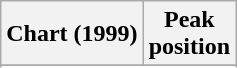<table class="wikitable plainrowheaders" style="text-align:center">
<tr>
<th>Chart (1999)</th>
<th>Peak<br>position</th>
</tr>
<tr>
</tr>
<tr>
</tr>
</table>
